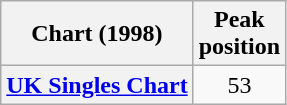<table class="wikitable plainrowheaders">
<tr>
<th scope="col">Chart (1998)</th>
<th scope="col">Peak<br>position</th>
</tr>
<tr>
<th scope="row"><a href='#'>UK Singles Chart</a></th>
<td style="text-align:center;">53</td>
</tr>
</table>
